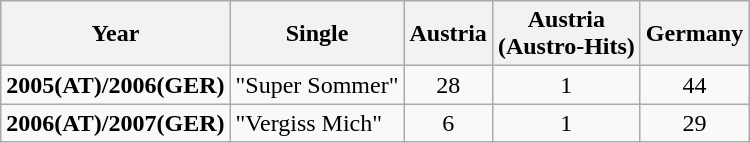<table class="wikitable">
<tr>
<th>Year</th>
<th>Single</th>
<th>Austria</th>
<th>Austria<br>(Austro-Hits)</th>
<th>Germany</th>
</tr>
<tr>
<td><strong>2005(AT)/2006(GER)</strong></td>
<td>"Super Sommer"</td>
<td align="center">28</td>
<td align="center">1</td>
<td align="center">44</td>
</tr>
<tr>
<td><strong>2006(AT)/2007(GER)</strong></td>
<td>"Vergiss Mich"</td>
<td align="center">6</td>
<td align="center">1</td>
<td align="center">29</td>
</tr>
</table>
